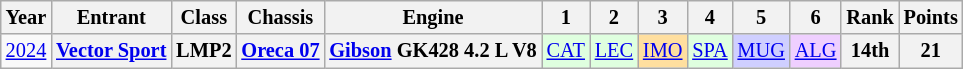<table class="wikitable" style="text-align:center; font-size:85%">
<tr>
<th>Year</th>
<th>Entrant</th>
<th>Class</th>
<th>Chassis</th>
<th>Engine</th>
<th>1</th>
<th>2</th>
<th>3</th>
<th>4</th>
<th>5</th>
<th>6</th>
<th>Rank</th>
<th>Points</th>
</tr>
<tr>
<td><a href='#'>2024</a></td>
<th nowrap><a href='#'>Vector Sport</a></th>
<th>LMP2</th>
<th nowrap><a href='#'>Oreca 07</a></th>
<th nowrap><a href='#'>Gibson</a> GK428 4.2 L V8</th>
<td style="background:#DFFFDF;"><a href='#'>CAT</a><br></td>
<td style="background:#DFFFDF;"><a href='#'>LEC</a><br></td>
<td style="background:#FFDF9F;"><a href='#'>IMO</a><br></td>
<td style="background:#DFFFDF;"><a href='#'>SPA</a><br></td>
<td style="background:#CFCFFF;"><a href='#'>MUG</a><br></td>
<td style="background:#EFCFFF;"><a href='#'>ALG</a><br></td>
<th>14th</th>
<th>21</th>
</tr>
</table>
